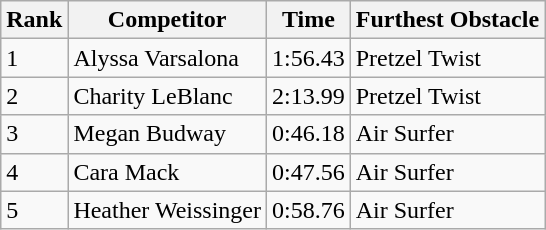<table class="wikitable sortable mw-collapsible">
<tr>
<th>Rank</th>
<th>Competitor</th>
<th>Time</th>
<th>Furthest Obstacle</th>
</tr>
<tr>
<td>1</td>
<td>Alyssa Varsalona</td>
<td>1:56.43</td>
<td>Pretzel Twist</td>
</tr>
<tr>
<td>2</td>
<td>Charity LeBlanc</td>
<td>2:13.99</td>
<td>Pretzel Twist</td>
</tr>
<tr>
<td>3</td>
<td>Megan Budway</td>
<td>0:46.18</td>
<td>Air Surfer</td>
</tr>
<tr>
<td>4</td>
<td>Cara Mack</td>
<td>0:47.56</td>
<td>Air Surfer</td>
</tr>
<tr>
<td>5</td>
<td>Heather Weissinger</td>
<td>0:58.76</td>
<td>Air Surfer</td>
</tr>
</table>
